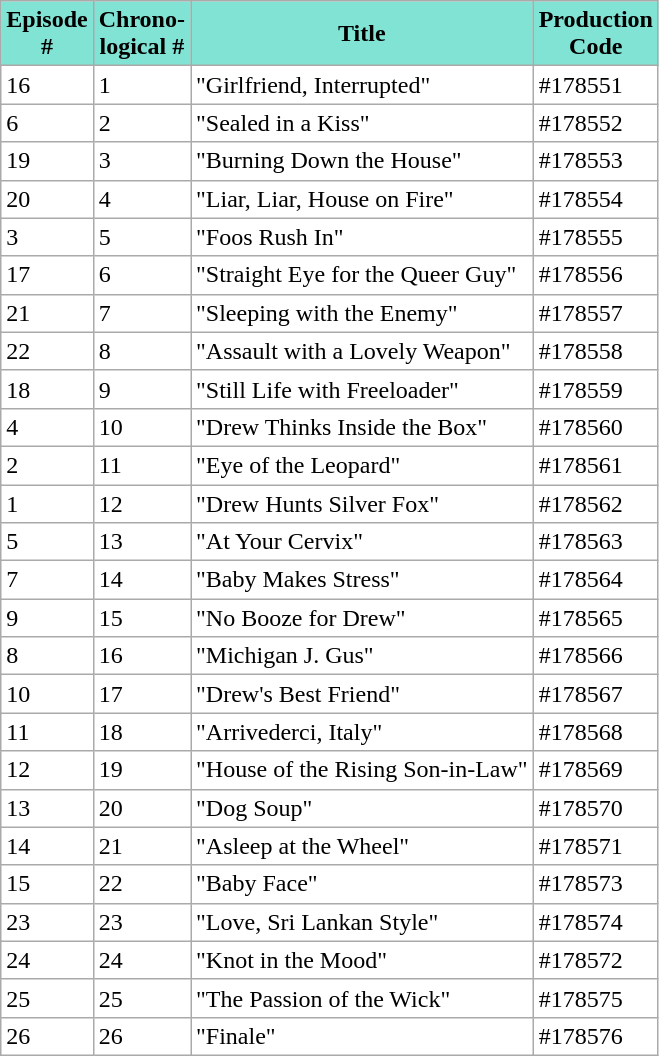<table class="wikitable" style="background:#fff;">
<tr>
<th style="background:#81e3d4;">Episode<br>#</th>
<th ! style="background:#81e3d4;">Chrono-<br>logical #</th>
<th ! style="background:#81e3d4;">Title<br></th>
<th ! style="background:#81e3d4;">Production<br>Code</th>
</tr>
<tr>
<td>16</td>
<td>1</td>
<td>"Girlfriend, Interrupted"</td>
<td>#178551</td>
</tr>
<tr>
<td>6</td>
<td>2</td>
<td>"Sealed in a Kiss"</td>
<td>#178552</td>
</tr>
<tr>
<td>19</td>
<td>3</td>
<td>"Burning Down the House"</td>
<td>#178553</td>
</tr>
<tr>
<td>20</td>
<td>4</td>
<td>"Liar, Liar, House on Fire"</td>
<td>#178554</td>
</tr>
<tr>
<td>3</td>
<td>5</td>
<td>"Foos Rush In"</td>
<td>#178555</td>
</tr>
<tr>
<td>17</td>
<td>6</td>
<td>"Straight Eye for the Queer Guy"</td>
<td>#178556</td>
</tr>
<tr>
<td>21</td>
<td>7</td>
<td>"Sleeping with the Enemy"</td>
<td>#178557</td>
</tr>
<tr>
<td>22</td>
<td>8</td>
<td>"Assault with a Lovely Weapon"</td>
<td>#178558</td>
</tr>
<tr>
<td>18</td>
<td>9</td>
<td>"Still Life with Freeloader"</td>
<td>#178559</td>
</tr>
<tr>
<td>4</td>
<td>10</td>
<td>"Drew Thinks Inside the Box"</td>
<td>#178560</td>
</tr>
<tr>
<td>2</td>
<td>11</td>
<td>"Eye of the Leopard"</td>
<td>#178561</td>
</tr>
<tr>
<td>1</td>
<td>12</td>
<td>"Drew Hunts Silver Fox"</td>
<td>#178562</td>
</tr>
<tr>
<td>5</td>
<td>13</td>
<td>"At Your Cervix"</td>
<td>#178563</td>
</tr>
<tr>
<td>7</td>
<td>14</td>
<td>"Baby Makes Stress"</td>
<td>#178564</td>
</tr>
<tr>
<td>9</td>
<td>15</td>
<td>"No Booze for Drew"</td>
<td>#178565</td>
</tr>
<tr>
<td>8</td>
<td>16</td>
<td>"Michigan J. Gus"</td>
<td>#178566</td>
</tr>
<tr>
<td>10</td>
<td>17</td>
<td>"Drew's Best Friend"</td>
<td>#178567</td>
</tr>
<tr>
<td>11</td>
<td>18</td>
<td>"Arrivederci, Italy"</td>
<td>#178568</td>
</tr>
<tr>
<td>12</td>
<td>19</td>
<td>"House of the Rising Son-in-Law"</td>
<td>#178569</td>
</tr>
<tr>
<td>13</td>
<td>20</td>
<td>"Dog Soup"</td>
<td>#178570</td>
</tr>
<tr>
<td>14</td>
<td>21</td>
<td>"Asleep at the Wheel"</td>
<td>#178571</td>
</tr>
<tr>
<td>15</td>
<td>22</td>
<td>"Baby Face"</td>
<td>#178573</td>
</tr>
<tr>
<td>23</td>
<td>23</td>
<td>"Love, Sri Lankan Style"</td>
<td>#178574</td>
</tr>
<tr>
<td>24</td>
<td>24</td>
<td>"Knot in the Mood"</td>
<td>#178572</td>
</tr>
<tr>
<td>25</td>
<td>25</td>
<td>"The Passion of the Wick"</td>
<td>#178575</td>
</tr>
<tr>
<td>26</td>
<td>26</td>
<td>"Finale"</td>
<td>#178576</td>
</tr>
</table>
